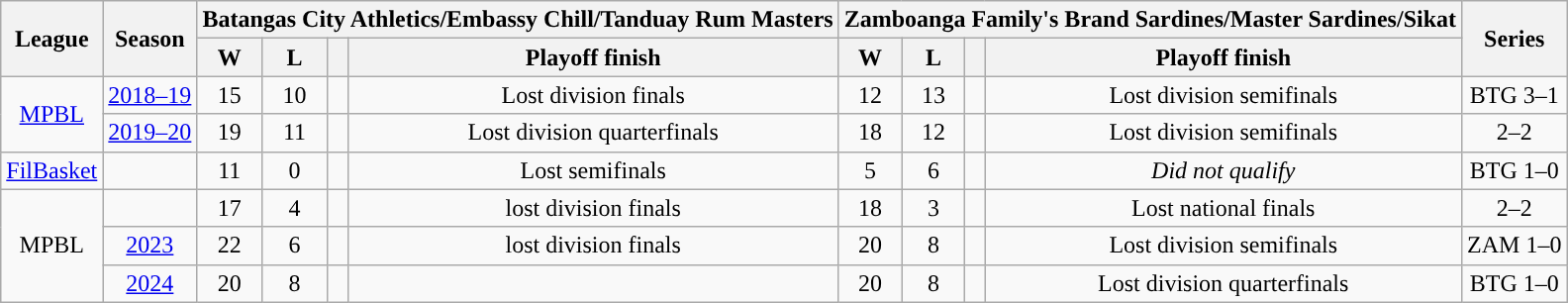<table class="wikitable sortable" style="text-align:center">
<tr>
<th rowspan=2>League</th>
<th rowspan=2>Season</th>
<th colspan=4 class="unsortable">Batangas City Athletics/Embassy Chill/Tanduay Rum Masters</th>
<th colspan=4 class="unsortable">Zamboanga Family's Brand Sardines/Master Sardines/Sikat</th>
<th rowspan=2>Series</th>
</tr>
<tr>
<th>W</th>
<th>L</th>
<th></th>
<th class="unsortable">Playoff finish</th>
<th>W</th>
<th>L</th>
<th></th>
<th class="unsortable">Playoff finish</th>
</tr>
<tr>
<td rowspan=2><a href='#'>MPBL</a></td>
<td><a href='#'>2018–19</a></td>
<td>15</td>
<td>10</td>
<td></td>
<td>Lost division finals</td>
<td>12</td>
<td>13</td>
<td></td>
<td>Lost division semifinals</td>
<td>BTG 3–1</td>
</tr>
<tr>
<td><a href='#'>2019–20</a></td>
<td>19</td>
<td>11</td>
<td></td>
<td>Lost division quarterfinals</td>
<td>18</td>
<td>12</td>
<td></td>
<td>Lost division semifinals</td>
<td>2–2</td>
</tr>
<tr>
<td><a href='#'>FilBasket</a></td>
<td></td>
<td>11</td>
<td>0</td>
<td></td>
<td>Lost semifinals</td>
<td>5</td>
<td>6</td>
<td></td>
<td><em>Did not qualify</em></td>
<td>BTG 1–0</td>
</tr>
<tr>
<td rowspan=3>MPBL</td>
<td></td>
<td>17</td>
<td>4</td>
<td></td>
<td>lost division finals</td>
<td>18</td>
<td>3</td>
<td></td>
<td>Lost national finals</td>
<td>2–2</td>
</tr>
<tr>
<td><a href='#'>2023</a></td>
<td>22</td>
<td>6</td>
<td></td>
<td>lost division finals</td>
<td>20</td>
<td>8</td>
<td></td>
<td>Lost division semifinals</td>
<td>ZAM 1–0</td>
</tr>
<tr>
<td><a href='#'>2024</a></td>
<td>20</td>
<td>8</td>
<td></td>
<td></td>
<td>20</td>
<td>8</td>
<td></td>
<td>Lost division quarterfinals</td>
<td>BTG 1–0</td>
</tr>
</table>
